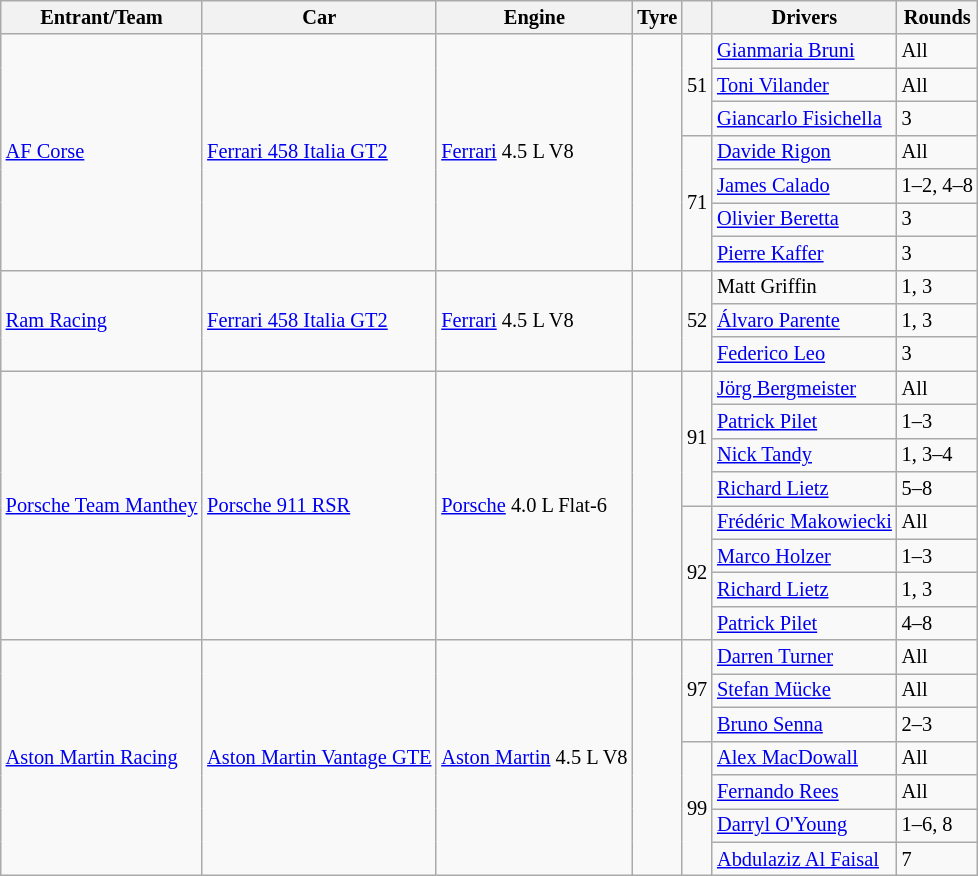<table class="wikitable" style="font-size: 85%">
<tr>
<th>Entrant/Team</th>
<th>Car</th>
<th>Engine</th>
<th>Tyre</th>
<th></th>
<th>Drivers</th>
<th>Rounds</th>
</tr>
<tr>
<td rowspan=7> <a href='#'>AF Corse</a></td>
<td rowspan=7><a href='#'>Ferrari 458 Italia GT2</a></td>
<td rowspan=7><a href='#'>Ferrari</a> 4.5 L V8</td>
<td rowspan=7></td>
<td rowspan=3>51</td>
<td> <a href='#'>Gianmaria Bruni</a></td>
<td>All</td>
</tr>
<tr>
<td> <a href='#'>Toni Vilander</a></td>
<td>All</td>
</tr>
<tr>
<td> <a href='#'>Giancarlo Fisichella</a></td>
<td>3</td>
</tr>
<tr>
<td rowspan=4>71</td>
<td> <a href='#'>Davide Rigon</a></td>
<td>All</td>
</tr>
<tr>
<td> <a href='#'>James Calado</a></td>
<td>1–2, 4–8</td>
</tr>
<tr>
<td> <a href='#'>Olivier Beretta</a></td>
<td>3</td>
</tr>
<tr>
<td> <a href='#'>Pierre Kaffer</a></td>
<td>3</td>
</tr>
<tr>
<td rowspan=3> <a href='#'>Ram Racing</a></td>
<td rowspan=3><a href='#'>Ferrari 458 Italia GT2</a></td>
<td rowspan=3><a href='#'>Ferrari</a> 4.5 L V8</td>
<td rowspan=3></td>
<td rowspan=3>52</td>
<td> Matt Griffin</td>
<td>1, 3</td>
</tr>
<tr>
<td> <a href='#'>Álvaro Parente</a></td>
<td>1, 3</td>
</tr>
<tr>
<td> <a href='#'>Federico Leo</a></td>
<td>3</td>
</tr>
<tr>
<td rowspan=8> <a href='#'>Porsche Team Manthey</a></td>
<td rowspan=8><a href='#'>Porsche 911 RSR</a></td>
<td rowspan=8><a href='#'>Porsche</a> 4.0 L Flat-6</td>
<td rowspan=8></td>
<td rowspan=4>91</td>
<td> <a href='#'>Jörg Bergmeister</a></td>
<td>All</td>
</tr>
<tr>
<td> <a href='#'>Patrick Pilet</a></td>
<td>1–3</td>
</tr>
<tr>
<td> <a href='#'>Nick Tandy</a></td>
<td>1, 3–4</td>
</tr>
<tr>
<td> <a href='#'>Richard Lietz</a></td>
<td>5–8</td>
</tr>
<tr>
<td rowspan=4>92</td>
<td> <a href='#'>Frédéric Makowiecki</a></td>
<td>All</td>
</tr>
<tr>
<td> <a href='#'>Marco Holzer</a></td>
<td>1–3</td>
</tr>
<tr>
<td> <a href='#'>Richard Lietz</a></td>
<td>1, 3</td>
</tr>
<tr>
<td> <a href='#'>Patrick Pilet</a></td>
<td>4–8</td>
</tr>
<tr>
<td rowspan=7> <a href='#'>Aston Martin Racing</a></td>
<td rowspan=7><a href='#'>Aston Martin Vantage GTE</a></td>
<td rowspan=7><a href='#'>Aston Martin</a> 4.5 L V8</td>
<td rowspan=7></td>
<td rowspan=3>97</td>
<td> <a href='#'>Darren Turner</a></td>
<td>All</td>
</tr>
<tr>
<td> <a href='#'>Stefan Mücke</a></td>
<td>All</td>
</tr>
<tr>
<td> <a href='#'>Bruno Senna</a></td>
<td>2–3</td>
</tr>
<tr>
<td rowspan=4>99</td>
<td> <a href='#'>Alex MacDowall</a></td>
<td>All</td>
</tr>
<tr>
<td> <a href='#'>Fernando Rees</a></td>
<td>All</td>
</tr>
<tr>
<td> <a href='#'>Darryl O'Young</a></td>
<td>1–6, 8</td>
</tr>
<tr>
<td> <a href='#'>Abdulaziz Al Faisal</a></td>
<td>7</td>
</tr>
</table>
